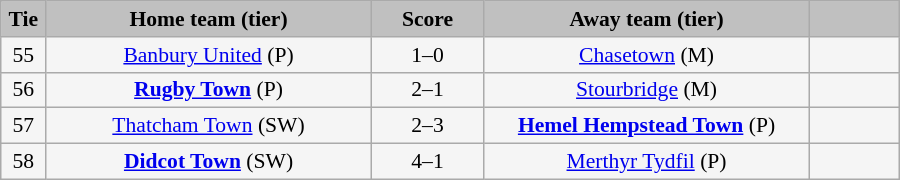<table class="wikitable" style="width: 600px; background:WhiteSmoke; text-align:center; font-size:90%">
<tr>
<td scope="col" style="width:  5.00%; background:silver;"><strong>Tie</strong></td>
<td scope="col" style="width: 36.25%; background:silver;"><strong>Home team (tier)</strong></td>
<td scope="col" style="width: 12.50%; background:silver;"><strong>Score</strong></td>
<td scope="col" style="width: 36.25%; background:silver;"><strong>Away team (tier)</strong></td>
<td scope="col" style="width: 10.00%; background:silver;"><strong></strong></td>
</tr>
<tr>
<td>55</td>
<td><a href='#'>Banbury United</a> (P)</td>
<td>1–0</td>
<td><a href='#'>Chasetown</a> (M)</td>
<td></td>
</tr>
<tr>
<td>56</td>
<td><strong><a href='#'>Rugby Town</a></strong> (P)</td>
<td>2–1</td>
<td><a href='#'>Stourbridge</a> (M)</td>
<td></td>
</tr>
<tr>
<td>57</td>
<td><a href='#'>Thatcham Town</a> (SW)</td>
<td>2–3</td>
<td><strong><a href='#'>Hemel Hempstead Town</a></strong> (P)</td>
<td></td>
</tr>
<tr>
<td>58</td>
<td><strong><a href='#'>Didcot Town</a></strong> (SW)</td>
<td>4–1</td>
<td><a href='#'>Merthyr Tydfil</a> (P)</td>
<td></td>
</tr>
</table>
